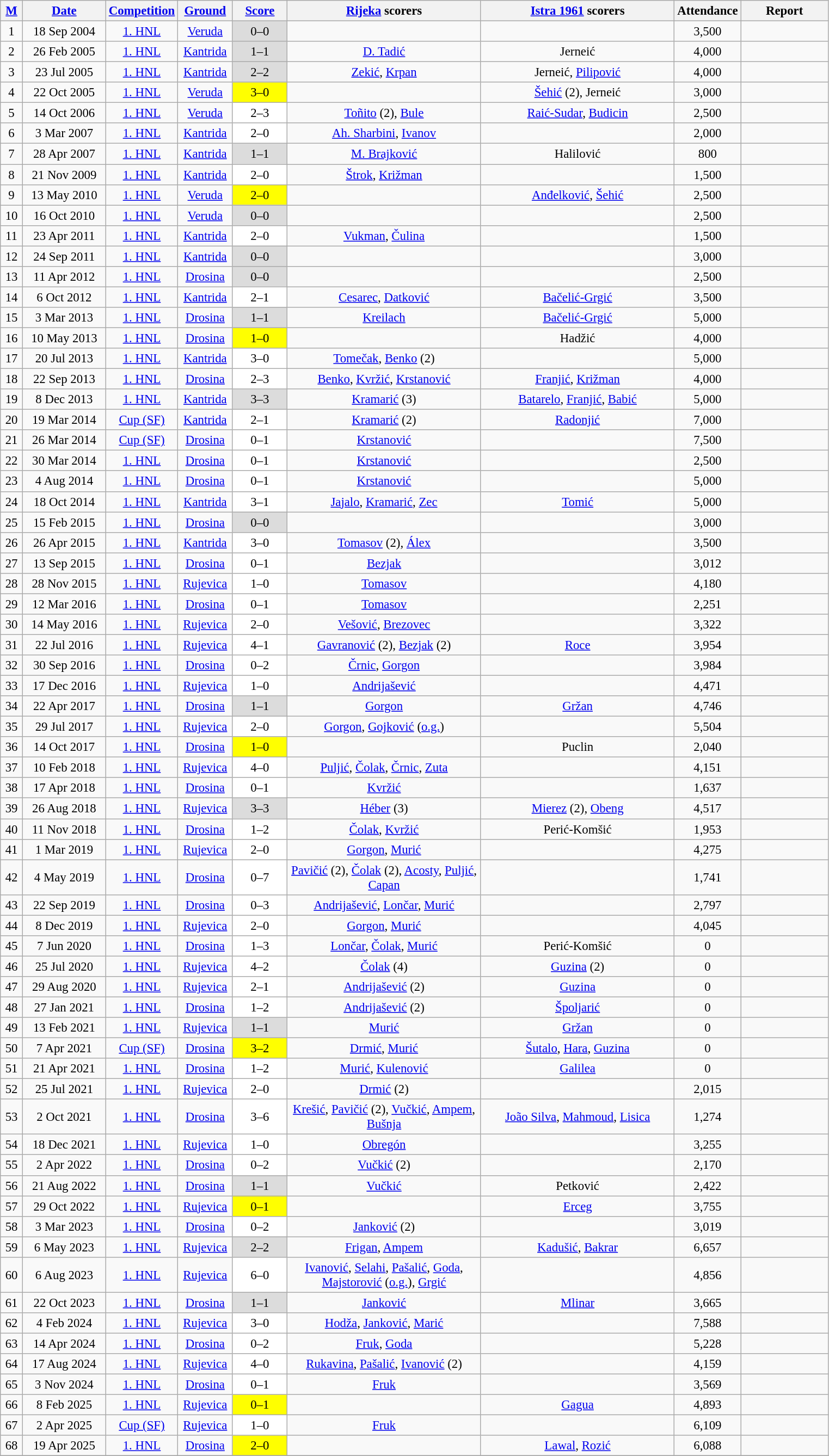<table class="wikitable sortable" style="text-align: center; font-size:95%;">
<tr>
<th width="20"><a href='#'>M</a></th>
<th width="95"><a href='#'>Date</a></th>
<th width="60"><a href='#'>Competition</a></th>
<th width="60"><a href='#'>Ground</a></th>
<th width="60"><a href='#'>Score</a></th>
<th width="230"><a href='#'>Rijeka</a> scorers</th>
<th width="230"><a href='#'>Istra 1961</a> scorers</th>
<th width="40">Attendance</th>
<th width="100">Report</th>
</tr>
<tr>
<td>1</td>
<td>18 Sep 2004</td>
<td><a href='#'>1. HNL</a></td>
<td><a href='#'>Veruda</a></td>
<td style="background-color:#DCDCDC">0–0</td>
<td></td>
<td></td>
<td>3,500</td>
<td></td>
</tr>
<tr>
<td>2</td>
<td>26 Feb 2005</td>
<td><a href='#'>1. HNL</a></td>
<td><a href='#'>Kantrida</a></td>
<td style="background-color:#DCDCDC">1–1</td>
<td><a href='#'>D. Tadić</a></td>
<td>Jerneić</td>
<td>4,000</td>
<td></td>
</tr>
<tr>
<td>3</td>
<td>23 Jul 2005</td>
<td><a href='#'>1. HNL</a></td>
<td><a href='#'>Kantrida</a></td>
<td style="background-color:#DCDCDC">2–2</td>
<td><a href='#'>Zekić</a>, <a href='#'>Krpan</a></td>
<td>Jerneić, <a href='#'>Pilipović</a></td>
<td>4,000</td>
<td></td>
</tr>
<tr>
<td>4</td>
<td>22 Oct 2005</td>
<td><a href='#'>1. HNL</a></td>
<td><a href='#'>Veruda</a></td>
<td style="background-color:#FFFF00">3–0</td>
<td></td>
<td><a href='#'>Šehić</a> (2), Jerneić</td>
<td>3,000</td>
<td></td>
</tr>
<tr>
<td>5</td>
<td>14 Oct 2006</td>
<td><a href='#'>1. HNL</a></td>
<td><a href='#'>Veruda</a></td>
<td style="background-color:#FFFFFF">2–3</td>
<td><a href='#'>Toñito</a> (2), <a href='#'>Bule</a></td>
<td><a href='#'>Raić-Sudar</a>, <a href='#'>Budicin</a></td>
<td>2,500</td>
<td></td>
</tr>
<tr>
<td>6</td>
<td>3 Mar 2007</td>
<td><a href='#'>1. HNL</a></td>
<td><a href='#'>Kantrida</a></td>
<td style="background-color:#FFFFFF">2–0</td>
<td><a href='#'>Ah. Sharbini</a>, <a href='#'>Ivanov</a></td>
<td></td>
<td>2,000</td>
<td></td>
</tr>
<tr>
<td>7</td>
<td>28 Apr 2007</td>
<td><a href='#'>1. HNL</a></td>
<td><a href='#'>Kantrida</a></td>
<td style="background-color:#DCDCDC">1–1</td>
<td><a href='#'>M. Brajković</a></td>
<td>Halilović</td>
<td>800</td>
<td></td>
</tr>
<tr>
<td>8</td>
<td>21 Nov 2009</td>
<td><a href='#'>1. HNL</a></td>
<td><a href='#'>Kantrida</a></td>
<td style="background-color:#FFFFFF">2–0</td>
<td><a href='#'>Štrok</a>, <a href='#'>Križman</a></td>
<td></td>
<td>1,500</td>
<td></td>
</tr>
<tr>
<td>9</td>
<td>13 May 2010</td>
<td><a href='#'>1. HNL</a></td>
<td><a href='#'>Veruda</a></td>
<td style="background-color:#FFFF00">2–0</td>
<td></td>
<td><a href='#'>Anđelković</a>, <a href='#'>Šehić</a></td>
<td>2,500</td>
<td></td>
</tr>
<tr>
<td>10</td>
<td>16 Oct 2010</td>
<td><a href='#'>1. HNL</a></td>
<td><a href='#'>Veruda</a></td>
<td style="background-color:#DCDCDC">0–0</td>
<td></td>
<td></td>
<td>2,500</td>
<td></td>
</tr>
<tr>
<td>11</td>
<td>23 Apr 2011</td>
<td><a href='#'>1. HNL</a></td>
<td><a href='#'>Kantrida</a></td>
<td style="background-color:#FFFFFF">2–0</td>
<td><a href='#'>Vukman</a>, <a href='#'>Čulina</a></td>
<td></td>
<td>1,500</td>
<td></td>
</tr>
<tr>
<td>12</td>
<td>24 Sep 2011</td>
<td><a href='#'>1. HNL</a></td>
<td><a href='#'>Kantrida</a></td>
<td style="background-color:#DCDCDC">0–0</td>
<td></td>
<td></td>
<td>3,000</td>
<td></td>
</tr>
<tr>
<td>13</td>
<td>11 Apr 2012</td>
<td><a href='#'>1. HNL</a></td>
<td><a href='#'>Drosina</a></td>
<td style="background-color:#DCDCDC">0–0</td>
<td></td>
<td></td>
<td>2,500</td>
<td></td>
</tr>
<tr>
<td>14</td>
<td>6 Oct 2012</td>
<td><a href='#'>1. HNL</a></td>
<td><a href='#'>Kantrida</a></td>
<td style="background-color:#FFFFFF">2–1</td>
<td><a href='#'>Cesarec</a>, <a href='#'>Datković</a></td>
<td><a href='#'>Bačelić-Grgić</a></td>
<td>3,500</td>
<td></td>
</tr>
<tr>
<td>15</td>
<td>3 Mar 2013</td>
<td><a href='#'>1. HNL</a></td>
<td><a href='#'>Drosina</a></td>
<td style="background-color:#DCDCDC">1–1</td>
<td><a href='#'>Kreilach</a></td>
<td><a href='#'>Bačelić-Grgić</a></td>
<td>5,000</td>
<td></td>
</tr>
<tr>
<td>16</td>
<td>10 May 2013</td>
<td><a href='#'>1. HNL</a></td>
<td><a href='#'>Drosina</a></td>
<td style="background-color:#FFFF00">1–0</td>
<td></td>
<td>Hadžić</td>
<td>4,000</td>
<td></td>
</tr>
<tr>
<td>17</td>
<td>20 Jul 2013</td>
<td><a href='#'>1. HNL</a></td>
<td><a href='#'>Kantrida</a></td>
<td style="background-color:#FFFFFF">3–0</td>
<td><a href='#'>Tomečak</a>, <a href='#'>Benko</a> (2)</td>
<td></td>
<td>5,000</td>
<td></td>
</tr>
<tr>
<td>18</td>
<td>22 Sep 2013</td>
<td><a href='#'>1. HNL</a></td>
<td><a href='#'>Drosina</a></td>
<td style="background-color:#FFFFFF">2–3</td>
<td><a href='#'>Benko</a>, <a href='#'>Kvržić</a>, <a href='#'>Krstanović</a></td>
<td><a href='#'>Franjić</a>, <a href='#'>Križman</a></td>
<td>4,000</td>
<td></td>
</tr>
<tr>
<td>19</td>
<td>8 Dec 2013</td>
<td><a href='#'>1. HNL</a></td>
<td><a href='#'>Kantrida</a></td>
<td style="background-color:#DCDCDC">3–3</td>
<td><a href='#'>Kramarić</a> (3)</td>
<td><a href='#'>Batarelo</a>, <a href='#'>Franjić</a>, <a href='#'>Babić</a></td>
<td>5,000</td>
<td></td>
</tr>
<tr>
<td>20</td>
<td>19 Mar 2014</td>
<td><a href='#'>Cup (SF)</a></td>
<td><a href='#'>Kantrida</a></td>
<td style="background-color:#FFFFFF">2–1</td>
<td><a href='#'>Kramarić</a> (2)</td>
<td><a href='#'>Radonjić</a></td>
<td>7,000</td>
<td></td>
</tr>
<tr>
<td>21</td>
<td>26 Mar 2014</td>
<td><a href='#'>Cup (SF)</a></td>
<td><a href='#'>Drosina</a></td>
<td style="background-color:#FFFFFF">0–1</td>
<td><a href='#'>Krstanović</a></td>
<td></td>
<td>7,500</td>
<td></td>
</tr>
<tr>
<td>22</td>
<td>30 Mar 2014</td>
<td><a href='#'>1. HNL</a></td>
<td><a href='#'>Drosina</a></td>
<td style="background-color:#FFFFFF">0–1</td>
<td><a href='#'>Krstanović</a></td>
<td></td>
<td>2,500</td>
<td></td>
</tr>
<tr>
<td>23</td>
<td>4 Aug 2014</td>
<td><a href='#'>1. HNL</a></td>
<td><a href='#'>Drosina</a></td>
<td style="background-color:#FFFFFF">0–1</td>
<td><a href='#'>Krstanović</a></td>
<td></td>
<td>5,000</td>
<td></td>
</tr>
<tr>
<td>24</td>
<td>18 Oct 2014</td>
<td><a href='#'>1. HNL</a></td>
<td><a href='#'>Kantrida</a></td>
<td style="background-color:#FFFFFF">3–1</td>
<td><a href='#'>Jajalo</a>, <a href='#'>Kramarić</a>, <a href='#'>Zec</a></td>
<td><a href='#'>Tomić</a></td>
<td>5,000</td>
<td></td>
</tr>
<tr>
<td>25</td>
<td>15 Feb 2015</td>
<td><a href='#'>1. HNL</a></td>
<td><a href='#'>Drosina</a></td>
<td style="background-color:#DCDCDC">0–0</td>
<td></td>
<td></td>
<td>3,000</td>
<td></td>
</tr>
<tr>
<td>26</td>
<td>26 Apr 2015</td>
<td><a href='#'>1. HNL</a></td>
<td><a href='#'>Kantrida</a></td>
<td style="background-color:#FFFFFF">3–0</td>
<td><a href='#'>Tomasov</a> (2), <a href='#'>Álex</a></td>
<td></td>
<td>3,500</td>
<td></td>
</tr>
<tr>
<td>27</td>
<td>13 Sep 2015</td>
<td><a href='#'>1. HNL</a></td>
<td><a href='#'>Drosina</a></td>
<td style="background-color:#FFFFFF">0–1</td>
<td><a href='#'>Bezjak</a></td>
<td></td>
<td>3,012</td>
<td></td>
</tr>
<tr>
<td>28</td>
<td>28 Nov 2015</td>
<td><a href='#'>1. HNL</a></td>
<td><a href='#'>Rujevica</a></td>
<td style="background-color:#FFFFFF">1–0</td>
<td><a href='#'>Tomasov</a></td>
<td></td>
<td>4,180</td>
<td></td>
</tr>
<tr>
<td>29</td>
<td>12 Mar 2016</td>
<td><a href='#'>1. HNL</a></td>
<td><a href='#'>Drosina</a></td>
<td style="background-color:#FFFFFF">0–1</td>
<td><a href='#'>Tomasov</a></td>
<td></td>
<td>2,251</td>
<td></td>
</tr>
<tr>
<td>30</td>
<td>14 May 2016</td>
<td><a href='#'>1. HNL</a></td>
<td><a href='#'>Rujevica</a></td>
<td style="background-color:#FFFFFF">2–0</td>
<td><a href='#'>Vešović</a>, <a href='#'>Brezovec</a></td>
<td></td>
<td>3,322</td>
<td></td>
</tr>
<tr>
<td>31</td>
<td>22 Jul 2016</td>
<td><a href='#'>1. HNL</a></td>
<td><a href='#'>Rujevica</a></td>
<td style="background-color:#FFFFFF">4–1</td>
<td><a href='#'>Gavranović</a> (2), <a href='#'>Bezjak</a> (2)</td>
<td><a href='#'>Roce</a></td>
<td>3,954</td>
<td></td>
</tr>
<tr>
<td>32</td>
<td>30 Sep 2016</td>
<td><a href='#'>1. HNL</a></td>
<td><a href='#'>Drosina</a></td>
<td style="background-color:#FFFFFF">0–2</td>
<td><a href='#'>Črnic</a>, <a href='#'>Gorgon</a></td>
<td></td>
<td>3,984</td>
<td></td>
</tr>
<tr>
<td>33</td>
<td>17 Dec 2016</td>
<td><a href='#'>1. HNL</a></td>
<td><a href='#'>Rujevica</a></td>
<td style="background-color:#FFFFFF">1–0</td>
<td><a href='#'>Andrijašević</a></td>
<td></td>
<td>4,471</td>
<td></td>
</tr>
<tr>
<td>34</td>
<td>22 Apr 2017</td>
<td><a href='#'>1. HNL</a></td>
<td><a href='#'>Drosina</a></td>
<td style="background-color:#DCDCDC">1–1</td>
<td><a href='#'>Gorgon</a></td>
<td><a href='#'>Gržan</a></td>
<td>4,746</td>
<td></td>
</tr>
<tr>
<td>35</td>
<td>29 Jul 2017</td>
<td><a href='#'>1. HNL</a></td>
<td><a href='#'>Rujevica</a></td>
<td style="background-color:#FFFFFF">2–0</td>
<td><a href='#'>Gorgon</a>, <a href='#'>Gojković</a> (<a href='#'>o.g.</a>)</td>
<td></td>
<td>5,504</td>
<td></td>
</tr>
<tr>
<td>36</td>
<td>14 Oct 2017</td>
<td><a href='#'>1. HNL</a></td>
<td><a href='#'>Drosina</a></td>
<td style="background-color:#FFFF00">1–0</td>
<td></td>
<td>Puclin</td>
<td>2,040</td>
<td></td>
</tr>
<tr>
<td>37</td>
<td>10 Feb 2018</td>
<td><a href='#'>1. HNL</a></td>
<td><a href='#'>Rujevica</a></td>
<td style="background-color:#FFFFFF">4–0</td>
<td><a href='#'>Puljić</a>, <a href='#'>Čolak</a>, <a href='#'>Črnic</a>, <a href='#'>Zuta</a></td>
<td></td>
<td>4,151</td>
<td></td>
</tr>
<tr>
<td>38</td>
<td>17 Apr 2018</td>
<td><a href='#'>1. HNL</a></td>
<td><a href='#'>Drosina</a></td>
<td style="background-color:#FFFFFF">0–1</td>
<td><a href='#'>Kvržić</a></td>
<td></td>
<td>1,637</td>
<td></td>
</tr>
<tr>
<td>39</td>
<td>26 Aug 2018</td>
<td><a href='#'>1. HNL</a></td>
<td><a href='#'>Rujevica</a></td>
<td style="background-color:#DCDCDC">3–3</td>
<td><a href='#'>Héber</a> (3)</td>
<td><a href='#'>Mierez</a> (2), <a href='#'>Obeng</a></td>
<td>4,517</td>
<td></td>
</tr>
<tr>
<td>40</td>
<td>11 Nov 2018</td>
<td><a href='#'>1. HNL</a></td>
<td><a href='#'>Drosina</a></td>
<td style="background-color:#FFFFFF">1–2</td>
<td><a href='#'>Čolak</a>, <a href='#'>Kvržić</a></td>
<td>Perić-Komšić</td>
<td>1,953</td>
<td></td>
</tr>
<tr>
<td>41</td>
<td>1 Mar 2019</td>
<td><a href='#'>1. HNL</a></td>
<td><a href='#'>Rujevica</a></td>
<td style="background-color:#FFFFFF">2–0</td>
<td><a href='#'>Gorgon</a>, <a href='#'>Murić</a></td>
<td></td>
<td>4,275</td>
<td></td>
</tr>
<tr>
<td>42</td>
<td>4 May 2019</td>
<td><a href='#'>1. HNL</a></td>
<td><a href='#'>Drosina</a></td>
<td style="background-color:#FFFFFF">0–7</td>
<td><a href='#'>Pavičić</a> (2), <a href='#'>Čolak</a> (2), <a href='#'>Acosty</a>, <a href='#'>Puljić</a>, <a href='#'>Capan</a></td>
<td></td>
<td>1,741</td>
<td></td>
</tr>
<tr>
<td>43</td>
<td>22 Sep 2019</td>
<td><a href='#'>1. HNL</a></td>
<td><a href='#'>Drosina</a></td>
<td style="background-color:#FFFFFF">0–3</td>
<td><a href='#'>Andrijašević</a>, <a href='#'>Lončar</a>, <a href='#'>Murić</a></td>
<td></td>
<td>2,797</td>
<td></td>
</tr>
<tr>
<td>44</td>
<td>8 Dec 2019</td>
<td><a href='#'>1. HNL</a></td>
<td><a href='#'>Rujevica</a></td>
<td style="background-color:#FFFFFF">2–0</td>
<td><a href='#'>Gorgon</a>, <a href='#'>Murić</a></td>
<td></td>
<td>4,045</td>
<td></td>
</tr>
<tr>
<td>45</td>
<td>7 Jun 2020</td>
<td><a href='#'>1. HNL</a></td>
<td><a href='#'>Drosina</a></td>
<td style="background-color:#FFFFFF">1–3</td>
<td><a href='#'>Lončar</a>, <a href='#'>Čolak</a>, <a href='#'>Murić</a></td>
<td>Perić-Komšić</td>
<td>0</td>
<td></td>
</tr>
<tr>
<td>46</td>
<td>25 Jul 2020</td>
<td><a href='#'>1. HNL</a></td>
<td><a href='#'>Rujevica</a></td>
<td style="background-color:#FFFFFF">4–2</td>
<td><a href='#'>Čolak</a> (4)</td>
<td><a href='#'>Guzina</a> (2)</td>
<td>0</td>
<td></td>
</tr>
<tr>
<td>47</td>
<td>29 Aug 2020</td>
<td><a href='#'>1. HNL</a></td>
<td><a href='#'>Rujevica</a></td>
<td style="background-color:#FFFFFF">2–1</td>
<td><a href='#'>Andrijašević</a> (2)</td>
<td><a href='#'>Guzina</a></td>
<td>0</td>
<td></td>
</tr>
<tr>
<td>48</td>
<td>27 Jan 2021</td>
<td><a href='#'>1. HNL</a></td>
<td><a href='#'>Drosina</a></td>
<td style="background-color:#FFFFFF">1–2</td>
<td><a href='#'>Andrijašević</a> (2)</td>
<td><a href='#'>Špoljarić</a></td>
<td>0</td>
<td></td>
</tr>
<tr>
<td>49</td>
<td>13 Feb 2021</td>
<td><a href='#'>1. HNL</a></td>
<td><a href='#'>Rujevica</a></td>
<td style="background-color:#DCDCDC">1–1</td>
<td><a href='#'>Murić</a></td>
<td><a href='#'>Gržan</a></td>
<td>0</td>
<td></td>
</tr>
<tr>
<td>50</td>
<td>7 Apr 2021</td>
<td><a href='#'>Cup (SF)</a></td>
<td><a href='#'>Drosina</a></td>
<td style="background-color:#FFFF00">3–2</td>
<td><a href='#'>Drmić</a>, <a href='#'>Murić</a></td>
<td><a href='#'>Šutalo</a>, <a href='#'>Hara</a>, <a href='#'>Guzina</a></td>
<td>0</td>
<td></td>
</tr>
<tr>
<td>51</td>
<td>21 Apr 2021</td>
<td><a href='#'>1. HNL</a></td>
<td><a href='#'>Drosina</a></td>
<td style="background-color:#FFFFFF">1–2</td>
<td><a href='#'>Murić</a>, <a href='#'>Kulenović</a></td>
<td><a href='#'>Galilea</a></td>
<td>0</td>
<td></td>
</tr>
<tr>
<td>52</td>
<td>25 Jul 2021</td>
<td><a href='#'>1. HNL</a></td>
<td><a href='#'>Rujevica</a></td>
<td style="background-color:#FFFFFF">2–0</td>
<td><a href='#'>Drmić</a> (2)</td>
<td></td>
<td>2,015</td>
<td></td>
</tr>
<tr>
<td>53</td>
<td>2 Oct 2021</td>
<td><a href='#'>1. HNL</a></td>
<td><a href='#'>Drosina</a></td>
<td style="background-color:#FFFFFF">3–6</td>
<td><a href='#'>Krešić</a>, <a href='#'>Pavičić</a> (2), <a href='#'>Vučkić</a>, <a href='#'>Ampem</a>, <a href='#'>Bušnja</a></td>
<td><a href='#'>João Silva</a>, <a href='#'>Mahmoud</a>, <a href='#'>Lisica</a></td>
<td>1,274</td>
<td></td>
</tr>
<tr>
<td>54</td>
<td>18 Dec 2021</td>
<td><a href='#'>1. HNL</a></td>
<td><a href='#'>Rujevica</a></td>
<td style="background-color:#FFFFFF">1–0</td>
<td><a href='#'>Obregón</a></td>
<td></td>
<td>3,255</td>
<td></td>
</tr>
<tr>
<td>55</td>
<td>2 Apr 2022</td>
<td><a href='#'>1. HNL</a></td>
<td><a href='#'>Drosina</a></td>
<td style="background-color:#FFFFFF">0–2</td>
<td><a href='#'>Vučkić</a> (2)</td>
<td></td>
<td>2,170</td>
<td></td>
</tr>
<tr>
<td>56</td>
<td>21 Aug 2022</td>
<td><a href='#'>1. HNL</a></td>
<td><a href='#'>Drosina</a></td>
<td style="background-color:#DCDCDC">1–1</td>
<td><a href='#'>Vučkić</a></td>
<td>Petković</td>
<td>2,422</td>
<td></td>
</tr>
<tr>
<td>57</td>
<td>29 Oct 2022</td>
<td><a href='#'>1. HNL</a></td>
<td><a href='#'>Rujevica</a></td>
<td style="background-color:#FFFF00">0–1</td>
<td></td>
<td><a href='#'>Erceg</a></td>
<td>3,755</td>
<td></td>
</tr>
<tr>
<td>58</td>
<td>3 Mar 2023</td>
<td><a href='#'>1. HNL</a></td>
<td><a href='#'>Drosina</a></td>
<td style="background-color:#FFFFFF">0–2</td>
<td><a href='#'>Janković</a> (2)</td>
<td></td>
<td>3,019</td>
<td></td>
</tr>
<tr>
<td>59</td>
<td>6 May 2023</td>
<td><a href='#'>1. HNL</a></td>
<td><a href='#'>Rujevica</a></td>
<td style="background-color:#DCDCDC">2–2</td>
<td><a href='#'>Frigan</a>, <a href='#'>Ampem</a></td>
<td><a href='#'>Kadušić</a>, <a href='#'>Bakrar</a></td>
<td>6,657</td>
<td></td>
</tr>
<tr>
<td>60</td>
<td>6 Aug 2023</td>
<td><a href='#'>1. HNL</a></td>
<td><a href='#'>Rujevica</a></td>
<td style="background-color:#FFFFFF">6–0</td>
<td><a href='#'>Ivanović</a>, <a href='#'>Selahi</a>, <a href='#'>Pašalić</a>, <a href='#'>Goda</a>, <a href='#'>Majstorović</a> (<a href='#'>o.g.</a>), <a href='#'>Grgić</a></td>
<td></td>
<td>4,856</td>
<td></td>
</tr>
<tr>
<td>61</td>
<td>22 Oct 2023</td>
<td><a href='#'>1. HNL</a></td>
<td><a href='#'>Drosina</a></td>
<td style="background-color:#DCDCDC">1–1</td>
<td><a href='#'>Janković</a></td>
<td><a href='#'>Mlinar</a></td>
<td>3,665</td>
<td></td>
</tr>
<tr>
<td>62</td>
<td>4 Feb 2024</td>
<td><a href='#'>1. HNL</a></td>
<td><a href='#'>Rujevica</a></td>
<td style="background-color:#FFFFFF">3–0</td>
<td><a href='#'>Hodža</a>, <a href='#'>Janković</a>, <a href='#'>Marić</a></td>
<td></td>
<td>7,588</td>
<td></td>
</tr>
<tr>
<td>63</td>
<td>14 Apr 2024</td>
<td><a href='#'>1. HNL</a></td>
<td><a href='#'>Drosina</a></td>
<td style="background-color:#FFFFFF">0–2</td>
<td><a href='#'>Fruk</a>, <a href='#'>Goda</a></td>
<td></td>
<td>5,228</td>
<td></td>
</tr>
<tr>
<td>64</td>
<td>17 Aug 2024</td>
<td><a href='#'>1. HNL</a></td>
<td><a href='#'>Rujevica</a></td>
<td style="background-color:#FFFFFF">4–0</td>
<td><a href='#'>Rukavina</a>, <a href='#'>Pašalić</a>, <a href='#'>Ivanović</a> (2)</td>
<td></td>
<td>4,159</td>
<td></td>
</tr>
<tr>
<td>65</td>
<td>3 Nov 2024</td>
<td><a href='#'>1. HNL</a></td>
<td><a href='#'>Drosina</a></td>
<td style="background-color:#FFFFFF">0–1</td>
<td><a href='#'>Fruk</a></td>
<td></td>
<td>3,569</td>
<td></td>
</tr>
<tr>
<td>66</td>
<td>8 Feb 2025</td>
<td><a href='#'>1. HNL</a></td>
<td><a href='#'>Rujevica</a></td>
<td style="background-color:#FFFF00">0–1</td>
<td></td>
<td><a href='#'>Gagua</a></td>
<td>4,893</td>
<td></td>
</tr>
<tr>
<td>67</td>
<td>2 Apr 2025</td>
<td><a href='#'>Cup (SF)</a></td>
<td><a href='#'>Rujevica</a></td>
<td style="background-color:#FFFFFF">1–0</td>
<td><a href='#'>Fruk</a></td>
<td></td>
<td>6,109</td>
<td></td>
</tr>
<tr>
<td>68</td>
<td>19 Apr 2025</td>
<td><a href='#'>1. HNL</a></td>
<td><a href='#'>Drosina</a></td>
<td style="background-color:#FFFF00">2–0</td>
<td></td>
<td><a href='#'>Lawal</a>, <a href='#'>Rozić</a></td>
<td>6,088</td>
<td></td>
</tr>
<tr>
</tr>
</table>
